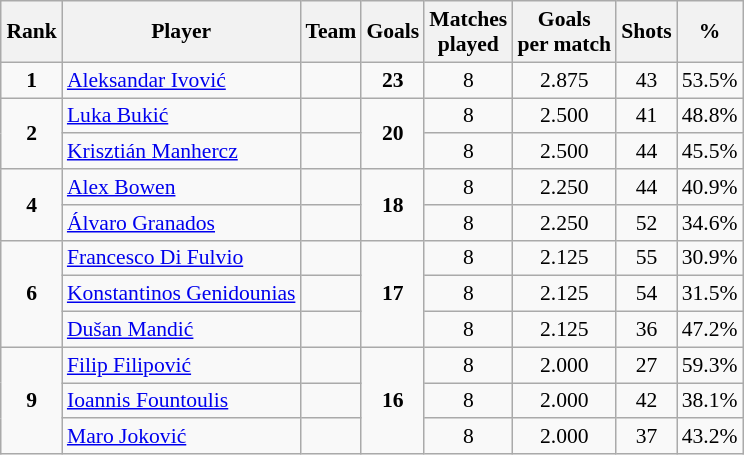<table class="wikitable sortable" style="text-align: center; font-size: 90%; margin-left: 1em;">
<tr>
<th>Rank</th>
<th>Player</th>
<th>Team</th>
<th>Goals</th>
<th>Matches<br>played</th>
<th>Goals<br>per match</th>
<th>Shots</th>
<th>%</th>
</tr>
<tr>
<td><strong>1</strong></td>
<td style="text-align: left;" data-sort-value="Ivović, Aleksandar"><a href='#'>Aleksandar Ivović</a></td>
<td style="text-align: left;"></td>
<td><strong>23</strong></td>
<td>8</td>
<td>2.875</td>
<td>43</td>
<td>53.5%</td>
</tr>
<tr>
<td rowspan="2"><strong>2</strong></td>
<td style="text-align: left;" data-sort-value="Bukić, Luka"><a href='#'>Luka Bukić</a></td>
<td style="text-align: left;"></td>
<td rowspan="2"><strong>20</strong></td>
<td>8</td>
<td>2.500</td>
<td>41</td>
<td>48.8%</td>
</tr>
<tr>
<td style="text-align: left;" data-sort-value="Manhercz, Krisztián"><a href='#'>Krisztián Manhercz</a></td>
<td style="text-align: left;"></td>
<td>8</td>
<td>2.500</td>
<td>44</td>
<td>45.5%</td>
</tr>
<tr>
<td rowspan="2"><strong>4</strong></td>
<td style="text-align: left;" data-sort-value="Bowen, Alex"><a href='#'>Alex Bowen</a></td>
<td style="text-align: left;"></td>
<td rowspan="2"><strong>18</strong></td>
<td>8</td>
<td>2.250</td>
<td>44</td>
<td>40.9%</td>
</tr>
<tr>
<td style="text-align: left;" data-sort-value="Granados, Álvaro"><a href='#'>Álvaro Granados</a></td>
<td style="text-align: left;"></td>
<td>8</td>
<td>2.250</td>
<td>52</td>
<td>34.6%</td>
</tr>
<tr>
<td rowspan="3"><strong>6</strong></td>
<td style="text-align: left;" data-sort-value="Di Fulvio, Francesco"><a href='#'>Francesco Di Fulvio</a></td>
<td style="text-align: left;"></td>
<td rowspan="3"><strong>17</strong></td>
<td>8</td>
<td>2.125</td>
<td>55</td>
<td>30.9%</td>
</tr>
<tr>
<td style="text-align: left;" data-sort-value="Genidounias, Konstantinos"><a href='#'>Konstantinos Genidounias</a></td>
<td style="text-align: left;"></td>
<td>8</td>
<td>2.125</td>
<td>54</td>
<td>31.5%</td>
</tr>
<tr>
<td style="text-align: left;" data-sort-value="Mandić, Dušan"><a href='#'>Dušan Mandić</a></td>
<td style="text-align: left;"></td>
<td>8</td>
<td>2.125</td>
<td>36</td>
<td>47.2%</td>
</tr>
<tr>
<td rowspan="3"><strong>9</strong></td>
<td style="text-align: left;" data-sort-value="Filipović, Filip"><a href='#'>Filip Filipović</a></td>
<td style="text-align: left;"></td>
<td rowspan="3"><strong>16</strong></td>
<td>8</td>
<td>2.000</td>
<td>27</td>
<td>59.3%</td>
</tr>
<tr>
<td style="text-align: left;" data-sort-value="Fountoulis, Ioannis"><a href='#'>Ioannis Fountoulis</a></td>
<td style="text-align: left;"></td>
<td>8</td>
<td>2.000</td>
<td>42</td>
<td>38.1%</td>
</tr>
<tr>
<td style="text-align: left;" data-sort-value="Joković, Maro"><a href='#'>Maro Joković</a></td>
<td style="text-align: left;"></td>
<td>8</td>
<td>2.000</td>
<td>37</td>
<td>43.2%</td>
</tr>
</table>
